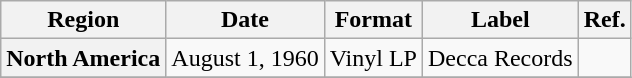<table class="wikitable plainrowheaders">
<tr>
<th scope="col">Region</th>
<th scope="col">Date</th>
<th scope="col">Format</th>
<th scope="col">Label</th>
<th scope="col">Ref.</th>
</tr>
<tr>
<th scope="row">North America</th>
<td>August 1, 1960</td>
<td>Vinyl LP</td>
<td>Decca Records</td>
<td></td>
</tr>
<tr>
</tr>
</table>
